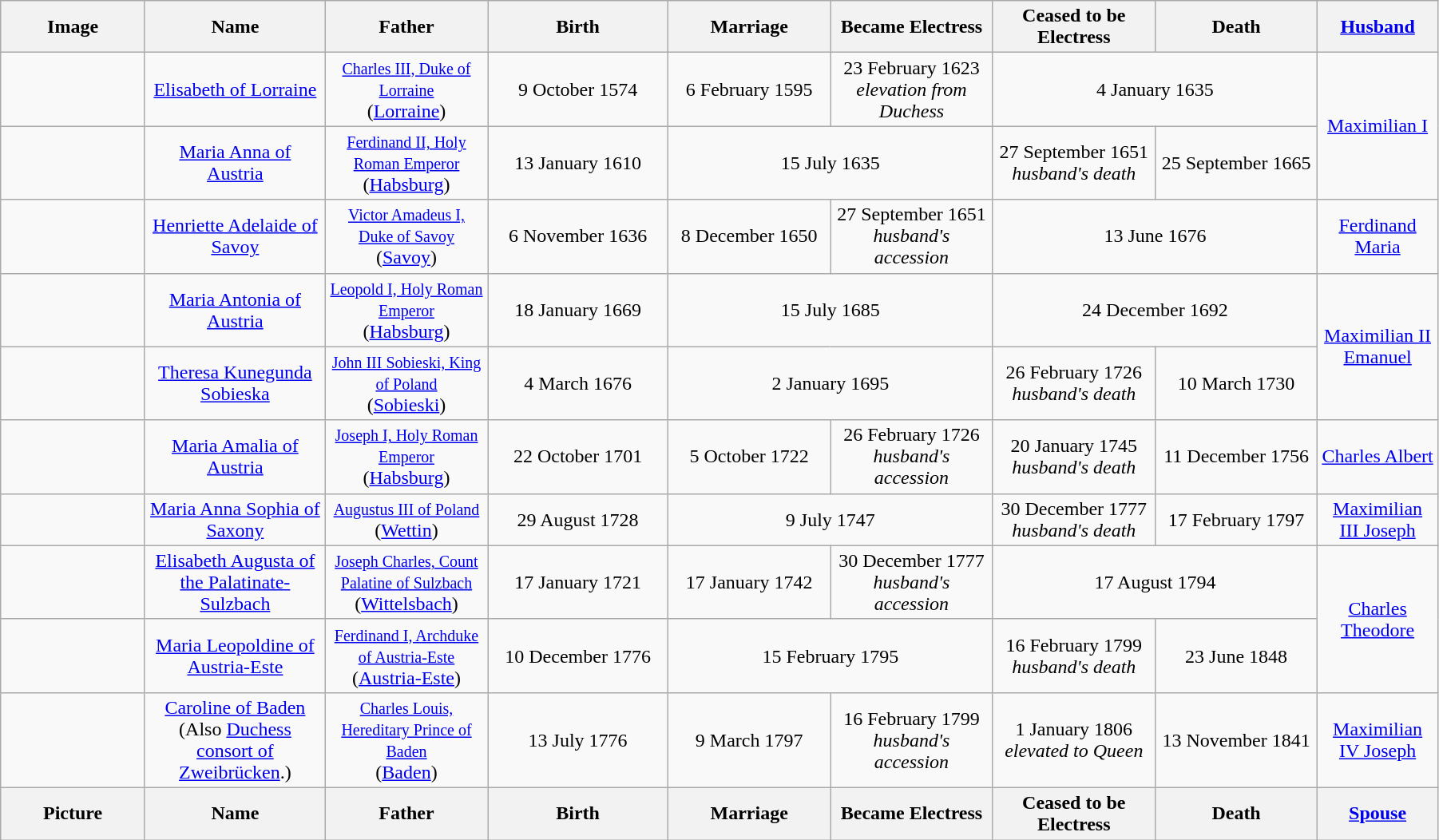<table width=95% class="wikitable">
<tr>
<th width = "8%">Image</th>
<th width = "10%">Name</th>
<th width = "9%">Father</th>
<th width = "10%">Birth</th>
<th width = "9%">Marriage</th>
<th width = "9%">Became Electress</th>
<th width = "9%">Ceased to be Electress</th>
<th width = "9%">Death</th>
<th width = "6%"><a href='#'>Husband</a></th>
</tr>
<tr>
<td align="center"></td>
<td align="center"><a href='#'>Elisabeth of Lorraine</a></td>
<td align="center"><small><a href='#'>Charles III, Duke of Lorraine</a></small> <br> (<a href='#'>Lorraine</a>)</td>
<td align="center">9 October 1574</td>
<td align="center">6 February 1595</td>
<td align="center">23 February 1623<br><em>elevation from Duchess</em></td>
<td align="center" colspan="2">4 January 1635</td>
<td align="center" rowspan="2"><a href='#'>Maximilian I</a></td>
</tr>
<tr>
<td align="center"></td>
<td align="center"><a href='#'>Maria Anna of Austria</a></td>
<td align="center"><small><a href='#'>Ferdinand II, Holy Roman Emperor</a></small> <br> (<a href='#'>Habsburg</a>)</td>
<td align=center>13 January 1610</td>
<td align="center" colspan="2">15 July 1635</td>
<td align="center">27 September 1651<br><em>husband's death</em></td>
<td align="center">25 September 1665</td>
</tr>
<tr>
<td align="center"></td>
<td align="center"><a href='#'>Henriette Adelaide of Savoy</a></td>
<td align="center"><small><a href='#'>Victor Amadeus I, Duke of Savoy</a></small> <br> (<a href='#'>Savoy</a>)</td>
<td align=center>6 November 1636</td>
<td align="center">8 December 1650</td>
<td align="center">27 September 1651<br><em>husband's accession</em></td>
<td align="center" colspan="2">13 June 1676</td>
<td align="center"><a href='#'>Ferdinand Maria</a></td>
</tr>
<tr>
<td align="center"></td>
<td align="center"><a href='#'>Maria Antonia of Austria</a></td>
<td align="center"><small><a href='#'>Leopold I, Holy Roman Emperor</a></small> <br> (<a href='#'>Habsburg</a>)</td>
<td align=center>18 January 1669</td>
<td align="center" colspan="2">15 July 1685</td>
<td align="center" colspan="2">24 December 1692</td>
<td align="center" rowspan="2"><a href='#'>Maximilian II Emanuel</a></td>
</tr>
<tr>
<td align="center"></td>
<td align="center"><a href='#'>Theresa Kunegunda Sobieska</a><br></td>
<td align="center"><small><a href='#'>John III Sobieski, King of Poland</a></small> <br>(<a href='#'>Sobieski</a>)</td>
<td align=center>4 March 1676</td>
<td align="center" colspan="2">2 January 1695</td>
<td align="center">26 February 1726<br><em>husband's death</em></td>
<td align="center">10 March 1730</td>
</tr>
<tr>
<td align="center"></td>
<td align="center"><a href='#'>Maria Amalia of Austria</a><br></td>
<td align="center"><small><a href='#'>Joseph I, Holy Roman Emperor</a></small> <br> (<a href='#'>Habsburg</a>)</td>
<td align="center">22 October 1701</td>
<td align="center">5 October 1722</td>
<td align="center">26 February 1726<br><em>husband's accession</em></td>
<td align="center">20 January 1745<br><em>husband's death</em></td>
<td align=center>11 December 1756</td>
<td align="center"><a href='#'>Charles Albert</a></td>
</tr>
<tr>
<td align="center"></td>
<td align="center"><a href='#'>Maria Anna Sophia of Saxony</a></td>
<td align="center"><small><a href='#'>Augustus III of Poland</a></small> <br> (<a href='#'>Wettin</a>)</td>
<td align="center">29 August 1728</td>
<td align="center" colspan="2">9 July 1747</td>
<td align="center">30 December 1777<br><em>husband's death</em></td>
<td align=center>17 February 1797</td>
<td align="center"><a href='#'>Maximilian III Joseph</a></td>
</tr>
<tr>
<td align="center"></td>
<td align="center"><a href='#'>Elisabeth Augusta of the Palatinate-Sulzbach</a><br></td>
<td align="center"><small><a href='#'>Joseph Charles, Count Palatine of Sulzbach</a></small> <br> (<a href='#'>Wittelsbach</a>)</td>
<td align=center>17 January 1721</td>
<td align=center>17 January 1742</td>
<td align="center">30 December 1777<br><em>husband's accession</em></td>
<td align="center" colspan="2">17 August 1794</td>
<td align="center" rowspan="2"><a href='#'>Charles Theodore</a></td>
</tr>
<tr>
<td align="center"></td>
<td align="center"><a href='#'>Maria Leopoldine of Austria-Este</a><br></td>
<td align="center"><small><a href='#'>Ferdinand I, Archduke of Austria-Este</a></small> <br>(<a href='#'>Austria-Este</a>)</td>
<td align=center>10 December 1776</td>
<td align="center" colspan="2">15 February 1795</td>
<td align="center">16 February 1799<br><em>husband's death</em></td>
<td align="center">23 June 1848</td>
</tr>
<tr>
<td align="center"></td>
<td align="center"><a href='#'>Caroline of Baden</a><br>(Also <a href='#'>Duchess consort of Zweibrücken</a>.)</td>
<td align="center"><small><a href='#'>Charles Louis, Hereditary Prince of Baden</a></small> <br> (<a href='#'>Baden</a>)</td>
<td align="center">13 July 1776</td>
<td align="center">9 March 1797</td>
<td align="center">16 February 1799<br><em>husband's accession</em></td>
<td align="center">1 January 1806<br><em>elevated to Queen</em></td>
<td align=center>13 November 1841</td>
<td align="center"><a href='#'>Maximilian IV Joseph</a></td>
</tr>
<tr>
<th>Picture</th>
<th>Name</th>
<th>Father</th>
<th>Birth</th>
<th>Marriage</th>
<th>Became Electress</th>
<th>Ceased to be Electress</th>
<th>Death</th>
<th><a href='#'>Spouse</a></th>
</tr>
</table>
